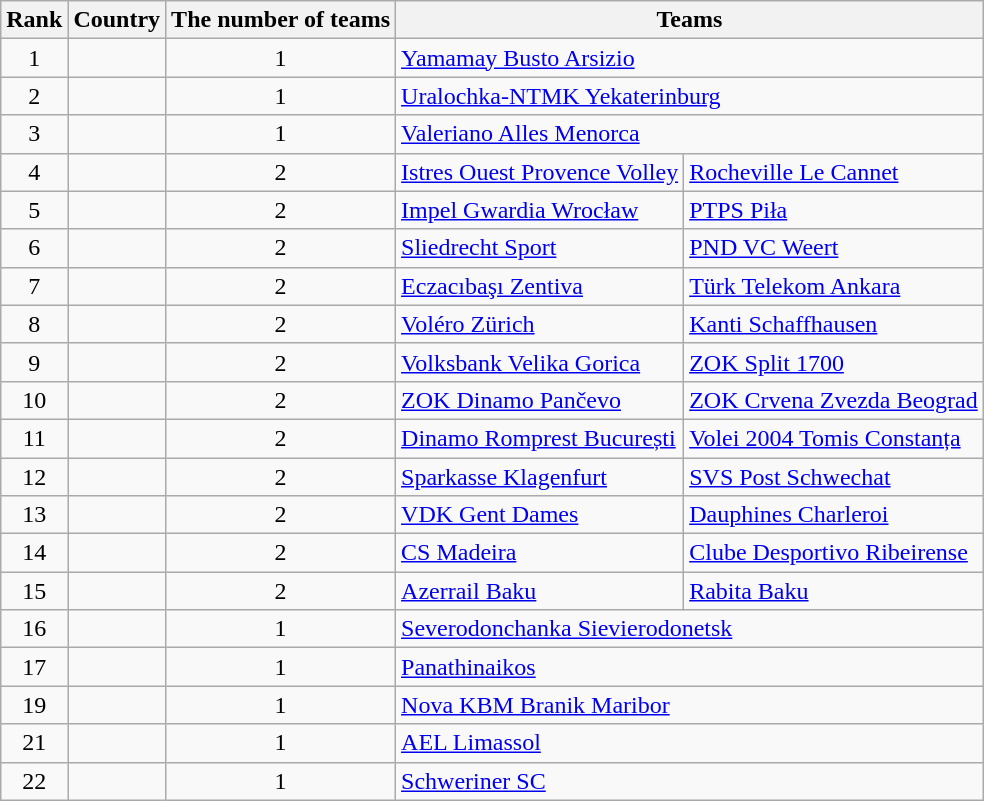<table class="wikitable" style="text-align:left">
<tr>
<th>Rank</th>
<th>Country</th>
<th>The number of teams</th>
<th colspan=2>Teams</th>
</tr>
<tr>
<td align="center">1</td>
<td></td>
<td align="center">1</td>
<td colspan=2><a href='#'>Yamamay Busto Arsizio</a></td>
</tr>
<tr>
<td align="center">2</td>
<td></td>
<td align="center">1</td>
<td colspan=2><a href='#'>Uralochka-NTMK Yekaterinburg</a></td>
</tr>
<tr>
<td align="center">3</td>
<td></td>
<td align="center">1</td>
<td colspan=2><a href='#'>Valeriano Alles Menorca</a></td>
</tr>
<tr>
<td align="center">4</td>
<td></td>
<td align="center">2</td>
<td><a href='#'>Istres Ouest Provence Volley</a></td>
<td><a href='#'>Rocheville Le Cannet</a></td>
</tr>
<tr>
<td align="center">5</td>
<td></td>
<td align="center">2</td>
<td><a href='#'>Impel Gwardia Wrocław</a></td>
<td><a href='#'>PTPS Piła</a></td>
</tr>
<tr>
<td align="center">6</td>
<td></td>
<td align="center">2</td>
<td><a href='#'>Sliedrecht Sport</a></td>
<td><a href='#'>PND VC Weert</a></td>
</tr>
<tr>
<td align="center">7</td>
<td></td>
<td align="center">2</td>
<td><a href='#'>Eczacıbaşı Zentiva</a></td>
<td><a href='#'>Türk Telekom Ankara</a></td>
</tr>
<tr>
<td align="center">8</td>
<td></td>
<td align="center">2</td>
<td><a href='#'>Voléro Zürich</a></td>
<td><a href='#'>Kanti Schaffhausen</a></td>
</tr>
<tr>
<td align="center">9</td>
<td></td>
<td align="center">2</td>
<td><a href='#'>Volksbank Velika Gorica</a></td>
<td><a href='#'>ZOK Split 1700</a></td>
</tr>
<tr>
<td align="center">10</td>
<td></td>
<td align="center">2</td>
<td><a href='#'>ZOK Dinamo Pančevo</a></td>
<td><a href='#'>ZOK Crvena Zvezda Beograd</a></td>
</tr>
<tr>
<td align="center">11</td>
<td></td>
<td align="center">2</td>
<td><a href='#'>Dinamo Romprest București</a></td>
<td><a href='#'>Volei 2004 Tomis Constanța</a></td>
</tr>
<tr>
<td align="center">12</td>
<td></td>
<td align="center">2</td>
<td><a href='#'>Sparkasse Klagenfurt</a></td>
<td><a href='#'>SVS Post Schwechat</a></td>
</tr>
<tr>
<td align="center">13</td>
<td></td>
<td align="center">2</td>
<td><a href='#'>VDK Gent Dames</a></td>
<td><a href='#'>Dauphines Charleroi</a></td>
</tr>
<tr>
<td align="center">14</td>
<td></td>
<td align="center">2</td>
<td><a href='#'>CS Madeira</a></td>
<td><a href='#'>Clube Desportivo Ribeirense</a></td>
</tr>
<tr>
<td align="center">15</td>
<td></td>
<td align="center">2</td>
<td><a href='#'>Azerrail Baku</a></td>
<td><a href='#'>Rabita Baku</a></td>
</tr>
<tr>
<td align="center">16</td>
<td></td>
<td align="center">1</td>
<td colspan=2><a href='#'>Severodonchanka Sievierodonetsk</a></td>
</tr>
<tr>
<td align="center">17</td>
<td></td>
<td align="center">1</td>
<td colspan=2><a href='#'>Panathinaikos</a></td>
</tr>
<tr>
<td align="center">19</td>
<td></td>
<td align="center">1</td>
<td colspan=2><a href='#'>Nova KBM Branik Maribor</a></td>
</tr>
<tr>
<td align="center">21</td>
<td></td>
<td align="center">1</td>
<td colspan=2><a href='#'>AEL Limassol</a></td>
</tr>
<tr>
<td align="center">22</td>
<td></td>
<td align="center">1</td>
<td colspan=2><a href='#'>Schweriner SC</a></td>
</tr>
</table>
